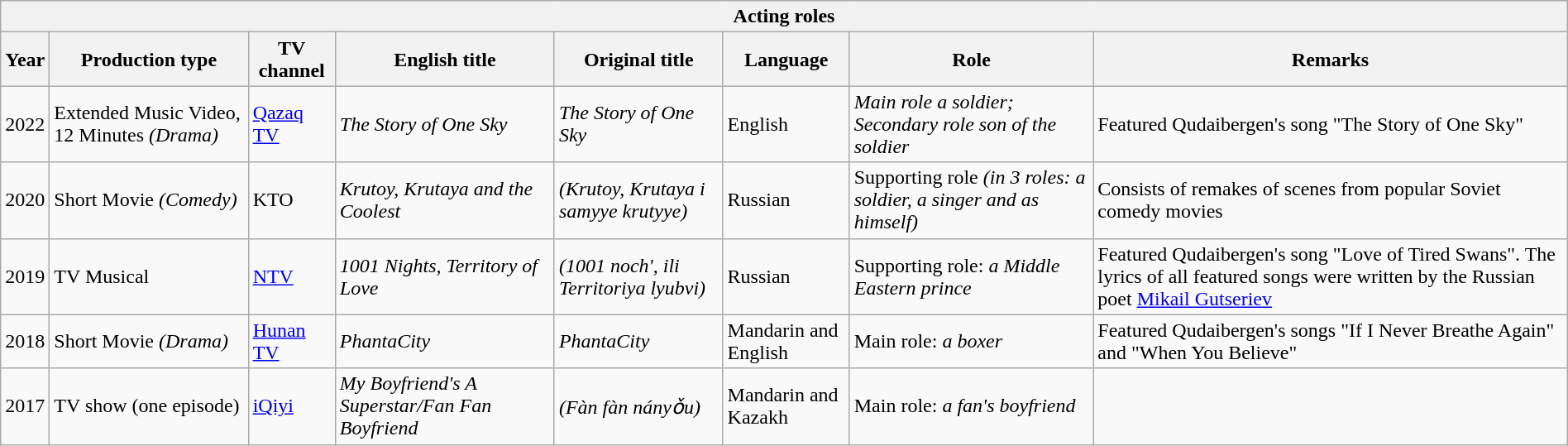<table class="wikitable collapsible autocollapse" width="100%">
<tr align="center">
<th colspan="8">Acting roles</th>
</tr>
<tr>
<th>Year</th>
<th>Production type</th>
<th>TV channel</th>
<th>English title</th>
<th>Original title</th>
<th>Language</th>
<th>Role</th>
<th>Remarks</th>
</tr>
<tr>
<td>2022</td>
<td>Extended Music Video, 12 Minutes <em>(Drama)</em></td>
<td><a href='#'>Qazaq TV</a></td>
<td><em>The Story of One Sky</em></td>
<td><em>The Story of One Sky</em></td>
<td>English</td>
<td><em>Main role a soldier; Secondary role son of the soldier</em></td>
<td>Featured Qudaibergen's song "The Story of One Sky"</td>
</tr>
<tr>
<td>2020</td>
<td>Short Movie <em>(Comedy)</em></td>
<td>KTO</td>
<td><em>Krutoy, Krutaya and the Coolest</em></td>
<td><em></em> <em>(Krutoy, Krutaya i samyye krutyye)</em></td>
<td>Russian</td>
<td>Supporting role <em>(in 3 roles: a soldier, a singer and as himself)</em></td>
<td>Consists of remakes of scenes from popular Soviet comedy movies</td>
</tr>
<tr>
<td>2019</td>
<td>TV Musical</td>
<td><a href='#'>NTV</a></td>
<td><em>1001 Nights, Territory of Love</em></td>
<td><em></em> <em>(1001 noch', ili Territoriya lyubvi)</em></td>
<td>Russian</td>
<td>Supporting role: <em>a Middle Eastern prince</em></td>
<td>Featured Qudaibergen's song "Love of Tired Swans".  The lyrics of all featured songs were written by the Russian poet <a href='#'>Mikail Gutseriev</a></td>
</tr>
<tr>
<td>2018</td>
<td>Short Movie <em>(Drama)</em></td>
<td><a href='#'>Hunan TV</a></td>
<td><em>PhantaCity</em></td>
<td><em>PhantaCity</em></td>
<td>Mandarin and English</td>
<td>Main role: <em>a boxer</em></td>
<td>Featured Qudaibergen's songs "If I Never Breathe Again" and "When You Believe"</td>
</tr>
<tr>
<td>2017</td>
<td>TV show (one episode)</td>
<td><a href='#'>iQiyi</a></td>
<td><em>My Boyfriend's A Superstar/Fan Fan Boyfriend</em></td>
<td><em></em> <em>(Fàn fàn nányǒu)</em></td>
<td>Mandarin and Kazakh</td>
<td>Main role: <em>a fan's boyfriend</em></td>
<td></td>
</tr>
</table>
